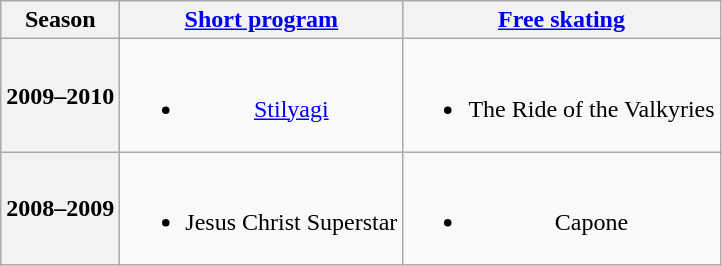<table class=wikitable style=text-align:center>
<tr>
<th>Season</th>
<th><a href='#'>Short program</a></th>
<th><a href='#'>Free skating</a></th>
</tr>
<tr>
<th>2009–2010 <br> </th>
<td><br><ul><li><a href='#'>Stilyagi</a></li></ul></td>
<td><br><ul><li>The Ride of the Valkyries <br></li></ul></td>
</tr>
<tr>
<th>2008–2009 <br> </th>
<td><br><ul><li>Jesus Christ Superstar <br></li></ul></td>
<td><br><ul><li>Capone <br></li></ul></td>
</tr>
</table>
